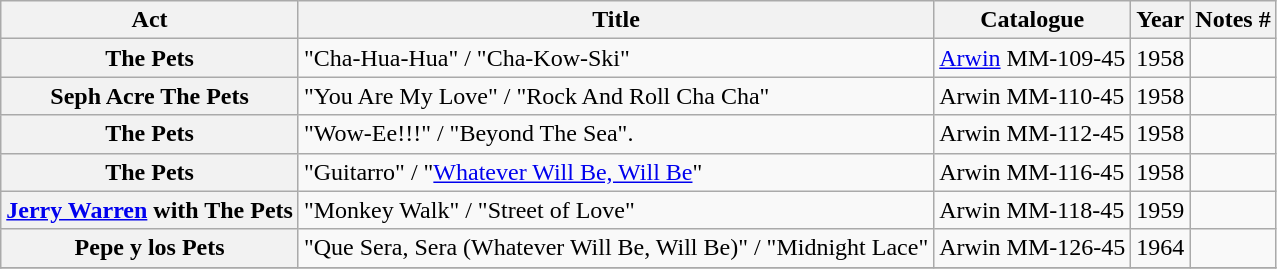<table class="wikitable plainrowheaders sortable">
<tr>
<th scope="col" class="unsortable">Act</th>
<th scope="col">Title</th>
<th scope="col">Catalogue</th>
<th scope="col">Year</th>
<th scope="col" class="unsortable">Notes #</th>
</tr>
<tr>
<th scope="row">The Pets</th>
<td>"Cha-Hua-Hua" / "Cha-Kow-Ski"</td>
<td><a href='#'>Arwin</a> MM-109-45</td>
<td>1958</td>
<td></td>
</tr>
<tr>
<th scope="row">Seph Acre The Pets</th>
<td>"You Are My Love" / "Rock And Roll Cha Cha"</td>
<td>Arwin MM-110-45</td>
<td>1958</td>
<td></td>
</tr>
<tr>
<th scope="row">The Pets</th>
<td>"Wow-Ee!!!" / "Beyond The Sea".</td>
<td>Arwin MM-112-45</td>
<td>1958</td>
<td></td>
</tr>
<tr>
<th scope="row">The Pets</th>
<td>"Guitarro" /  "<a href='#'>Whatever Will Be, Will Be</a>"</td>
<td>Arwin MM-116-45</td>
<td>1958</td>
<td></td>
</tr>
<tr>
<th scope="row"><a href='#'>Jerry Warren</a> with The Pets</th>
<td>"Monkey Walk" / "Street of Love"</td>
<td>Arwin MM-118-45</td>
<td>1959</td>
<td></td>
</tr>
<tr>
<th scope="row">Pepe y los Pets</th>
<td>"Que Sera, Sera (Whatever Will Be, Will Be)" / "Midnight Lace"</td>
<td>Arwin MM-126-45</td>
<td>1964</td>
<td></td>
</tr>
<tr>
</tr>
</table>
